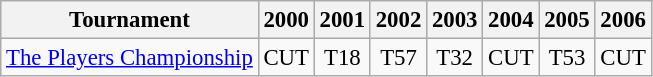<table class="wikitable" style="font-size:95%;text-align:center;">
<tr>
<th>Tournament</th>
<th>2000</th>
<th>2001</th>
<th>2002</th>
<th>2003</th>
<th>2004</th>
<th>2005</th>
<th>2006</th>
</tr>
<tr>
<td align=left><a href='#'>The Players Championship</a></td>
<td>CUT</td>
<td>T18</td>
<td>T57</td>
<td>T32</td>
<td>CUT</td>
<td>T53</td>
<td>CUT</td>
</tr>
</table>
